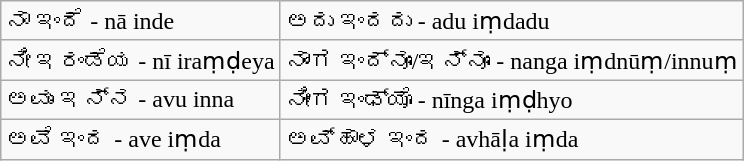<table class="wikitable mw-collapsible mw-collapsed">
<tr>
<td>ನಾ ಇಂದೆ - nā inde</td>
<td>ಅದು ಇಂದದು - adu iṃdadu</td>
</tr>
<tr>
<td>ನೀ ಇರಂಡೆಯ - nī iraṃḍeya</td>
<td>ನಾಂಗ ಇಂದ್ನೂಂ/ಇನ್ನೂಂ - nanga iṃdnūṃ/innuṃ</td>
</tr>
<tr>
<td>ಅವುಂ ಇನ್ನ - avu inna</td>
<td>ನೀಂಗ ಇಂಢ್ಯೊ - nīnga iṃḍhyo</td>
</tr>
<tr>
<td>ಅವೆ ಇಂದ - ave iṃda</td>
<td>ಅವ್ಹಾಳ ಇಂದ - avhāḷa iṃda</td>
</tr>
</table>
